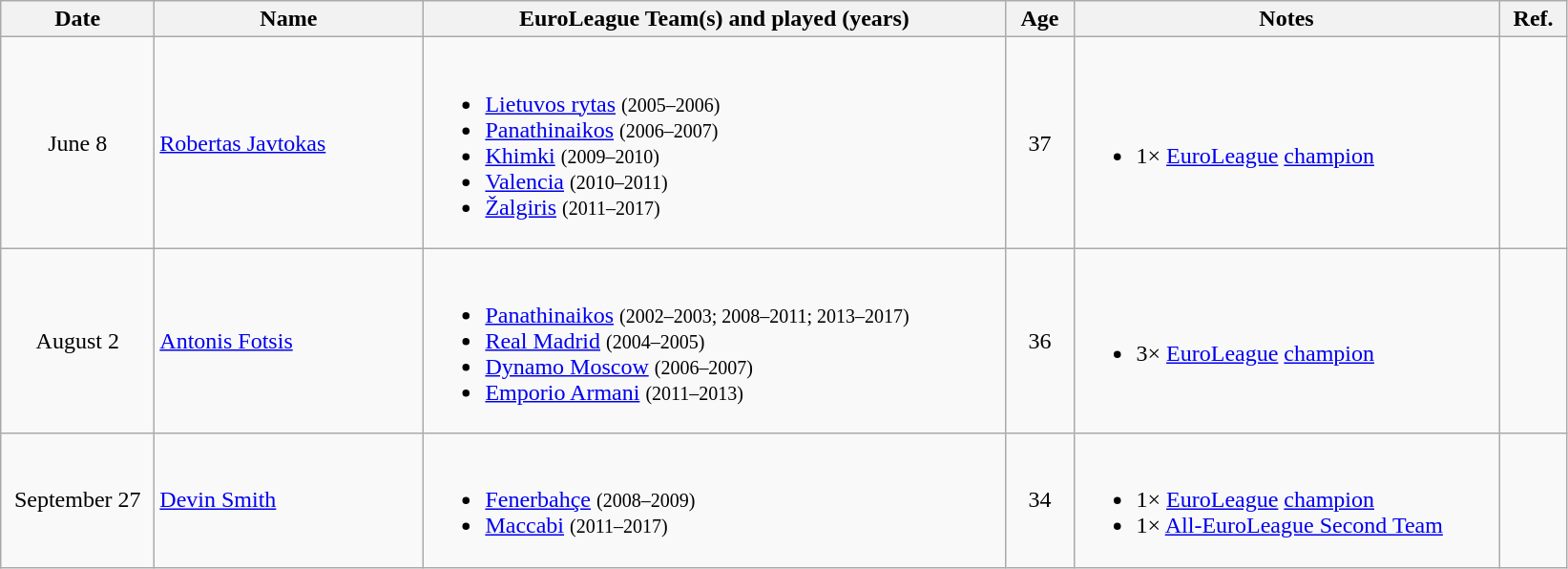<table class="wikitable">
<tr>
<th style="width:100px">Date</th>
<th style="width:180px">Name</th>
<th style="width:400px">EuroLeague Team(s) and played (years)</th>
<th style="width:40px">Age</th>
<th style="width:290px">Notes</th>
<th style="width:40px">Ref.</th>
</tr>
<tr>
<td align=center>June 8</td>
<td> <a href='#'>Robertas Javtokas</a></td>
<td><br><ul><li> <a href='#'>Lietuvos rytas</a> <small>(2005–2006)</small></li><li> <a href='#'>Panathinaikos</a> <small>(2006–2007)</small></li><li> <a href='#'>Khimki</a> <small>(2009–2010)</small></li><li> <a href='#'>Valencia</a> <small>(2010–2011)</small></li><li> <a href='#'>Žalgiris</a> <small>(2011–2017)</small></li></ul></td>
<td align=center>37</td>
<td><br><ul><li>1× <a href='#'>EuroLeague</a> <a href='#'>champion</a></li></ul></td>
<td align=center></td>
</tr>
<tr>
<td align=center>August 2</td>
<td> <a href='#'>Antonis Fotsis</a></td>
<td><br><ul><li> <a href='#'>Panathinaikos</a> <small>(2002–2003; 2008–2011; 2013–2017)</small></li><li> <a href='#'>Real Madrid</a> <small>(2004–2005)</small></li><li> <a href='#'>Dynamo Moscow</a> <small>(2006–2007)</small></li><li> <a href='#'>Emporio Armani</a> <small>(2011–2013)</small></li></ul></td>
<td align=center>36</td>
<td><br><ul><li>3× <a href='#'>EuroLeague</a> <a href='#'>champion</a></li></ul></td>
<td align=center></td>
</tr>
<tr>
<td align=center>September 27</td>
<td> <a href='#'>Devin Smith</a></td>
<td><br><ul><li> <a href='#'>Fenerbahçe</a> <small>(2008–2009)</small></li><li> <a href='#'>Maccabi</a> <small>(2011–2017)</small></li></ul></td>
<td align=center>34</td>
<td><br><ul><li>1× <a href='#'>EuroLeague</a> <a href='#'>champion</a></li><li>1× <a href='#'>All-EuroLeague Second Team</a></li></ul></td>
<td align=center></td>
</tr>
</table>
